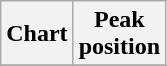<table class="wikitable sortable plainrowheaders">
<tr>
<th>Chart</th>
<th>Peak<br>position</th>
</tr>
<tr>
</tr>
</table>
